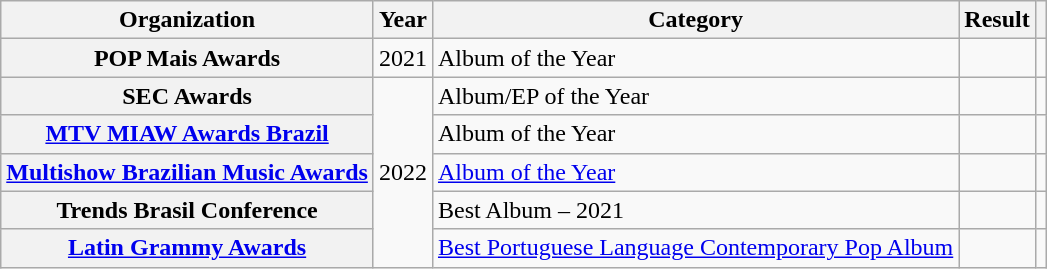<table class="wikitable sortable plainrowheaders" style="border:none; margin:0; text-align:center;">
<tr>
<th scope="col">Organization</th>
<th scope="col">Year</th>
<th scope="col">Category</th>
<th scope="col">Result</th>
<th scope="col" class="unsortable"></th>
</tr>
<tr>
<th scope="row">POP Mais Awards</th>
<td>2021</td>
<td style="text-align:left;">Album of the Year</td>
<td></td>
<td></td>
</tr>
<tr>
<th scope="row">SEC Awards</th>
<td rowspan="5">2022</td>
<td style="text-align:left;">Album/EP of the Year</td>
<td></td>
<td></td>
</tr>
<tr>
<th scope="row"><a href='#'>MTV MIAW Awards Brazil</a></th>
<td style="text-align:left;">Album of the Year</td>
<td></td>
<td></td>
</tr>
<tr>
<th scope="row"><a href='#'>Multishow Brazilian Music Awards</a></th>
<td style="text-align:left;"><a href='#'>Album of the Year</a></td>
<td></td>
<td></td>
</tr>
<tr>
<th scope="row">Trends Brasil Conference</th>
<td style="text-align:left;">Best Album – 2021</td>
<td></td>
<td></td>
</tr>
<tr>
<th scope="row"><a href='#'>Latin Grammy Awards</a></th>
<td style="text-align:left;"><a href='#'>Best Portuguese Language Contemporary Pop Album</a></td>
<td></td>
<td></td>
</tr>
</table>
